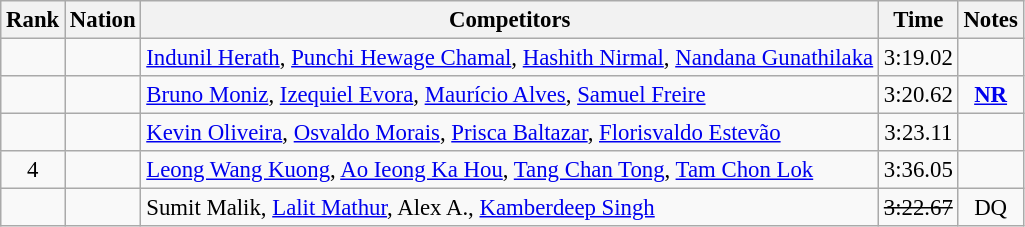<table class="wikitable sortable" style="text-align:center; font-size:95%">
<tr>
<th>Rank</th>
<th>Nation</th>
<th>Competitors</th>
<th>Time</th>
<th>Notes</th>
</tr>
<tr>
<td></td>
<td align=left></td>
<td align=left><a href='#'>Indunil Herath</a>, <a href='#'>Punchi Hewage Chamal</a>, <a href='#'>Hashith Nirmal</a>, <a href='#'>Nandana Gunathilaka</a></td>
<td>3:19.02</td>
<td></td>
</tr>
<tr>
<td></td>
<td align=left></td>
<td align=left><a href='#'>Bruno Moniz</a>, <a href='#'>Izequiel Evora</a>, <a href='#'>Maurício Alves</a>, <a href='#'>Samuel Freire</a></td>
<td>3:20.62</td>
<td><strong><a href='#'>NR</a></strong></td>
</tr>
<tr>
<td></td>
<td align=left></td>
<td align=left><a href='#'>Kevin Oliveira</a>, <a href='#'>Osvaldo Morais</a>, <a href='#'>Prisca Baltazar</a>, <a href='#'>Florisvaldo Estevão</a></td>
<td>3:23.11</td>
<td></td>
</tr>
<tr>
<td>4</td>
<td align=left></td>
<td align=left><a href='#'>Leong Wang Kuong</a>, <a href='#'>Ao Ieong Ka Hou</a>, <a href='#'>Tang Chan Tong</a>, <a href='#'>Tam Chon Lok</a></td>
<td>3:36.05</td>
<td></td>
</tr>
<tr>
<td></td>
<td align=left></td>
<td align=left>Sumit Malik, <a href='#'>Lalit Mathur</a>, Alex A., <a href='#'>Kamberdeep Singh</a></td>
<td><s>3:22.67 </s></td>
<td>DQ</td>
</tr>
</table>
